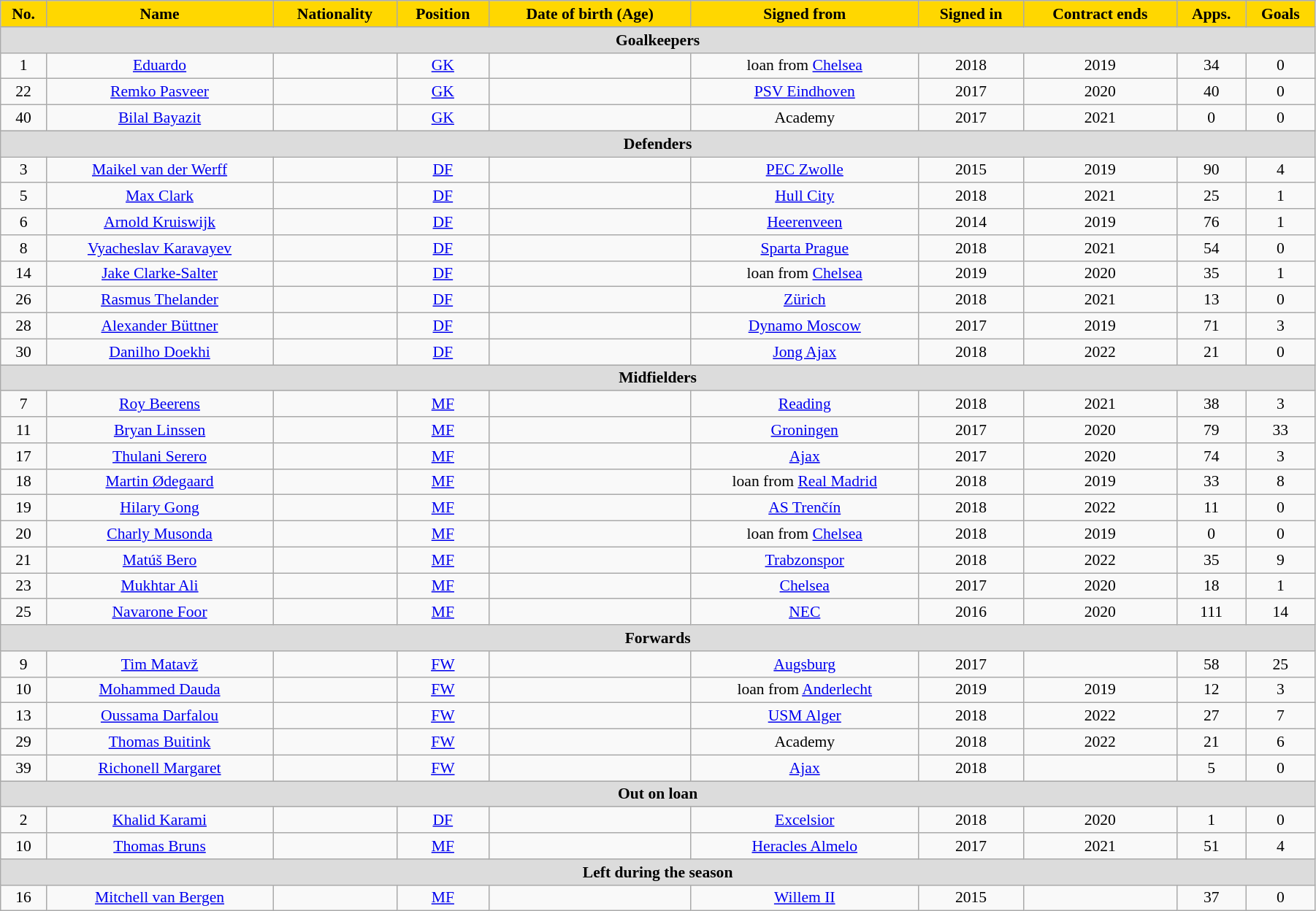<table class="wikitable"  style="text-align:center; font-size:90%; width:95%;">
<tr>
<th style="background:gold; color:black; text-align:center;">No.</th>
<th style="background:gold; color:black; text-align:center;">Name</th>
<th style="background:gold; color:black; text-align:center;">Nationality</th>
<th style="background:gold; color:black; text-align:center;">Position</th>
<th style="background:gold; color:black; text-align:center;">Date of birth (Age)</th>
<th style="background:gold; color:black; text-align:center;">Signed from</th>
<th style="background:gold; color:black; text-align:center;">Signed in</th>
<th style="background:gold; color:black; text-align:center;">Contract ends</th>
<th style="background:gold; color:black; text-align:center;">Apps.</th>
<th style="background:gold; color:black; text-align:center;">Goals</th>
</tr>
<tr>
<th colspan="11"  style="background:#dcdcdc; text-align:center;">Goalkeepers</th>
</tr>
<tr>
<td>1</td>
<td><a href='#'>Eduardo</a></td>
<td></td>
<td><a href='#'>GK</a></td>
<td></td>
<td>loan from <a href='#'>Chelsea</a></td>
<td>2018</td>
<td>2019</td>
<td>34</td>
<td>0</td>
</tr>
<tr>
<td>22</td>
<td><a href='#'>Remko Pasveer</a></td>
<td></td>
<td><a href='#'>GK</a></td>
<td></td>
<td><a href='#'>PSV Eindhoven</a></td>
<td>2017</td>
<td>2020</td>
<td>40</td>
<td>0</td>
</tr>
<tr>
<td>40</td>
<td><a href='#'>Bilal Bayazit</a></td>
<td></td>
<td><a href='#'>GK</a></td>
<td></td>
<td>Academy</td>
<td>2017</td>
<td>2021</td>
<td>0</td>
<td>0</td>
</tr>
<tr>
<th colspan="11"  style="background:#dcdcdc; text-align:center;">Defenders</th>
</tr>
<tr>
<td>3</td>
<td><a href='#'>Maikel van der Werff</a></td>
<td></td>
<td><a href='#'>DF</a></td>
<td></td>
<td><a href='#'>PEC Zwolle</a></td>
<td>2015</td>
<td>2019</td>
<td>90</td>
<td>4</td>
</tr>
<tr>
<td>5</td>
<td><a href='#'>Max Clark</a></td>
<td></td>
<td><a href='#'>DF</a></td>
<td></td>
<td><a href='#'>Hull City</a></td>
<td>2018</td>
<td>2021</td>
<td>25</td>
<td>1</td>
</tr>
<tr>
<td>6</td>
<td><a href='#'>Arnold Kruiswijk</a></td>
<td></td>
<td><a href='#'>DF</a></td>
<td></td>
<td><a href='#'>Heerenveen</a></td>
<td>2014</td>
<td>2019</td>
<td>76</td>
<td>1</td>
</tr>
<tr>
<td>8</td>
<td><a href='#'>Vyacheslav Karavayev</a></td>
<td></td>
<td><a href='#'>DF</a></td>
<td></td>
<td><a href='#'>Sparta Prague</a></td>
<td>2018</td>
<td>2021</td>
<td>54</td>
<td>0</td>
</tr>
<tr>
<td>14</td>
<td><a href='#'>Jake Clarke-Salter</a></td>
<td></td>
<td><a href='#'>DF</a></td>
<td></td>
<td>loan from <a href='#'>Chelsea</a></td>
<td>2019</td>
<td>2020</td>
<td>35</td>
<td>1</td>
</tr>
<tr>
<td>26</td>
<td><a href='#'>Rasmus Thelander</a></td>
<td></td>
<td><a href='#'>DF</a></td>
<td></td>
<td><a href='#'>Zürich</a></td>
<td>2018</td>
<td>2021</td>
<td>13</td>
<td>0</td>
</tr>
<tr>
<td>28</td>
<td><a href='#'>Alexander Büttner</a></td>
<td></td>
<td><a href='#'>DF</a></td>
<td></td>
<td><a href='#'>Dynamo Moscow</a></td>
<td>2017</td>
<td>2019</td>
<td>71</td>
<td>3</td>
</tr>
<tr>
<td>30</td>
<td><a href='#'>Danilho Doekhi</a></td>
<td></td>
<td><a href='#'>DF</a></td>
<td></td>
<td><a href='#'>Jong Ajax</a></td>
<td>2018</td>
<td>2022</td>
<td>21</td>
<td>0</td>
</tr>
<tr>
<th colspan="11"  style="background:#dcdcdc; text-align:center;">Midfielders</th>
</tr>
<tr>
<td>7</td>
<td><a href='#'>Roy Beerens</a></td>
<td></td>
<td><a href='#'>MF</a></td>
<td></td>
<td><a href='#'>Reading</a></td>
<td>2018</td>
<td>2021</td>
<td>38</td>
<td>3</td>
</tr>
<tr>
<td>11</td>
<td><a href='#'>Bryan Linssen</a></td>
<td></td>
<td><a href='#'>MF</a></td>
<td></td>
<td><a href='#'>Groningen</a></td>
<td>2017</td>
<td>2020</td>
<td>79</td>
<td>33</td>
</tr>
<tr>
<td>17</td>
<td><a href='#'>Thulani Serero</a></td>
<td></td>
<td><a href='#'>MF</a></td>
<td></td>
<td><a href='#'>Ajax</a></td>
<td>2017</td>
<td>2020</td>
<td>74</td>
<td>3</td>
</tr>
<tr>
<td>18</td>
<td><a href='#'>Martin Ødegaard</a></td>
<td></td>
<td><a href='#'>MF</a></td>
<td></td>
<td>loan from <a href='#'>Real Madrid</a></td>
<td>2018</td>
<td>2019</td>
<td>33</td>
<td>8</td>
</tr>
<tr>
<td>19</td>
<td><a href='#'>Hilary Gong</a></td>
<td></td>
<td><a href='#'>MF</a></td>
<td></td>
<td><a href='#'>AS Trenčín</a></td>
<td>2018</td>
<td>2022</td>
<td>11</td>
<td>0</td>
</tr>
<tr>
<td>20</td>
<td><a href='#'>Charly Musonda</a></td>
<td></td>
<td><a href='#'>MF</a></td>
<td></td>
<td>loan from <a href='#'>Chelsea</a></td>
<td>2018</td>
<td>2019</td>
<td>0</td>
<td>0</td>
</tr>
<tr>
<td>21</td>
<td><a href='#'>Matúš Bero</a></td>
<td></td>
<td><a href='#'>MF</a></td>
<td></td>
<td><a href='#'>Trabzonspor</a></td>
<td>2018</td>
<td>2022</td>
<td>35</td>
<td>9</td>
</tr>
<tr>
<td>23</td>
<td><a href='#'>Mukhtar Ali</a></td>
<td></td>
<td><a href='#'>MF</a></td>
<td></td>
<td><a href='#'>Chelsea</a></td>
<td>2017</td>
<td>2020</td>
<td>18</td>
<td>1</td>
</tr>
<tr>
<td>25</td>
<td><a href='#'>Navarone Foor</a></td>
<td></td>
<td><a href='#'>MF</a></td>
<td></td>
<td><a href='#'>NEC</a></td>
<td>2016</td>
<td>2020</td>
<td>111</td>
<td>14</td>
</tr>
<tr>
<th colspan="11"  style="background:#dcdcdc; text-align:center;">Forwards</th>
</tr>
<tr>
<td>9</td>
<td><a href='#'>Tim Matavž</a></td>
<td></td>
<td><a href='#'>FW</a></td>
<td></td>
<td><a href='#'>Augsburg</a></td>
<td>2017</td>
<td></td>
<td>58</td>
<td>25</td>
</tr>
<tr>
<td>10</td>
<td><a href='#'>Mohammed Dauda</a></td>
<td></td>
<td><a href='#'>FW</a></td>
<td></td>
<td>loan from <a href='#'>Anderlecht</a></td>
<td>2019</td>
<td>2019</td>
<td>12</td>
<td>3</td>
</tr>
<tr>
<td>13</td>
<td><a href='#'>Oussama Darfalou</a></td>
<td></td>
<td><a href='#'>FW</a></td>
<td></td>
<td><a href='#'>USM Alger</a></td>
<td>2018</td>
<td>2022</td>
<td>27</td>
<td>7</td>
</tr>
<tr>
<td>29</td>
<td><a href='#'>Thomas Buitink</a></td>
<td></td>
<td><a href='#'>FW</a></td>
<td></td>
<td>Academy</td>
<td>2018</td>
<td>2022</td>
<td>21</td>
<td>6</td>
</tr>
<tr>
<td>39</td>
<td><a href='#'>Richonell Margaret</a></td>
<td></td>
<td><a href='#'>FW</a></td>
<td></td>
<td><a href='#'>Ajax</a></td>
<td>2018</td>
<td></td>
<td>5</td>
<td>0</td>
</tr>
<tr>
<th colspan="11"  style="background:#dcdcdc; text-align:center;">Out on loan</th>
</tr>
<tr>
<td>2</td>
<td><a href='#'>Khalid Karami</a></td>
<td></td>
<td><a href='#'>DF</a></td>
<td></td>
<td><a href='#'>Excelsior</a></td>
<td>2018</td>
<td>2020</td>
<td>1</td>
<td>0</td>
</tr>
<tr>
<td>10</td>
<td><a href='#'>Thomas Bruns</a></td>
<td></td>
<td><a href='#'>MF</a></td>
<td></td>
<td><a href='#'>Heracles Almelo</a></td>
<td>2017</td>
<td>2021</td>
<td>51</td>
<td>4</td>
</tr>
<tr>
<th colspan="11"  style="background:#dcdcdc; text-align:center;">Left during the season</th>
</tr>
<tr>
<td>16</td>
<td><a href='#'>Mitchell van Bergen</a></td>
<td></td>
<td><a href='#'>MF</a></td>
<td></td>
<td><a href='#'>Willem II</a></td>
<td>2015</td>
<td></td>
<td>37</td>
<td>0</td>
</tr>
</table>
